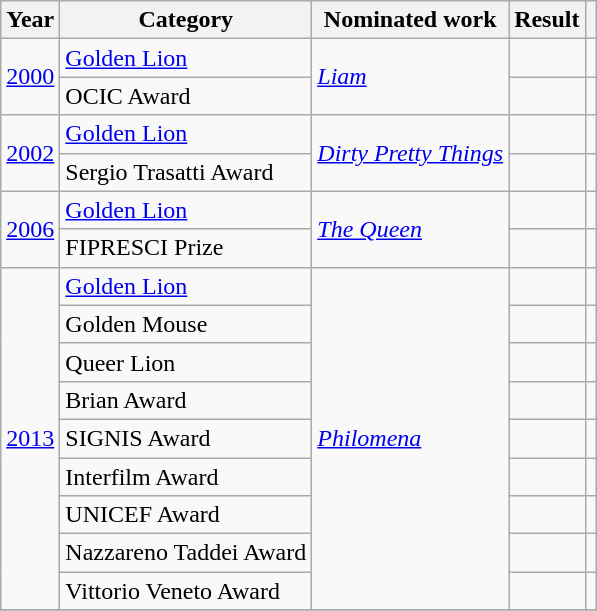<table class="wikitable">
<tr>
<th>Year</th>
<th>Category</th>
<th>Nominated work</th>
<th>Result</th>
<th></th>
</tr>
<tr>
<td rowspan=2><a href='#'>2000</a></td>
<td><a href='#'>Golden Lion</a></td>
<td rowspan=2><em><a href='#'>Liam</a></em></td>
<td></td>
<td></td>
</tr>
<tr>
<td>OCIC Award</td>
<td></td>
<td></td>
</tr>
<tr>
<td rowspan=2><a href='#'>2002</a></td>
<td><a href='#'>Golden Lion</a></td>
<td rowspan=2><em><a href='#'>Dirty Pretty Things</a></em></td>
<td></td>
<td></td>
</tr>
<tr>
<td>Sergio Trasatti Award</td>
<td></td>
<td></td>
</tr>
<tr>
<td rowspan=2><a href='#'>2006</a></td>
<td><a href='#'>Golden Lion</a></td>
<td rowspan=2><em><a href='#'>The Queen</a></em></td>
<td></td>
<td></td>
</tr>
<tr>
<td>FIPRESCI Prize</td>
<td></td>
<td></td>
</tr>
<tr>
<td rowspan=9><a href='#'>2013</a></td>
<td><a href='#'>Golden Lion</a></td>
<td rowspan=9><em><a href='#'>Philomena</a></em></td>
<td></td>
<td></td>
</tr>
<tr>
<td>Golden Mouse</td>
<td></td>
<td></td>
</tr>
<tr>
<td>Queer Lion</td>
<td></td>
<td></td>
</tr>
<tr>
<td>Brian Award</td>
<td></td>
<td></td>
</tr>
<tr>
<td>SIGNIS Award</td>
<td></td>
<td></td>
</tr>
<tr>
<td>Interfilm Award</td>
<td></td>
<td></td>
</tr>
<tr>
<td>UNICEF Award</td>
<td></td>
<td></td>
</tr>
<tr>
<td>Nazzareno Taddei Award</td>
<td></td>
<td></td>
</tr>
<tr>
<td>Vittorio Veneto Award</td>
<td></td>
<td></td>
</tr>
<tr>
</tr>
</table>
